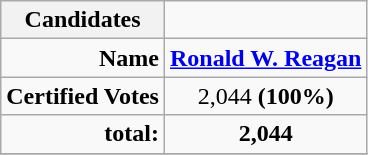<table border='1px' class="wikitable" style="text-align:center;">
<tr>
<th colspan=1><strong>Candidates</strong></th>
<td></td>
</tr>
<tr>
<td align=right><strong>Name</strong></td>
<td><strong><a href='#'>Ronald W. Reagan</a></strong></td>
</tr>
<tr>
<td align=right><strong>Certified Votes</strong></td>
<td><strong> </strong>2,044 <strong>(100%)</strong></td>
</tr>
<tr>
<td align=right><strong>total:</strong></td>
<td><strong>2,044</strong></td>
</tr>
<tr>
</tr>
</table>
